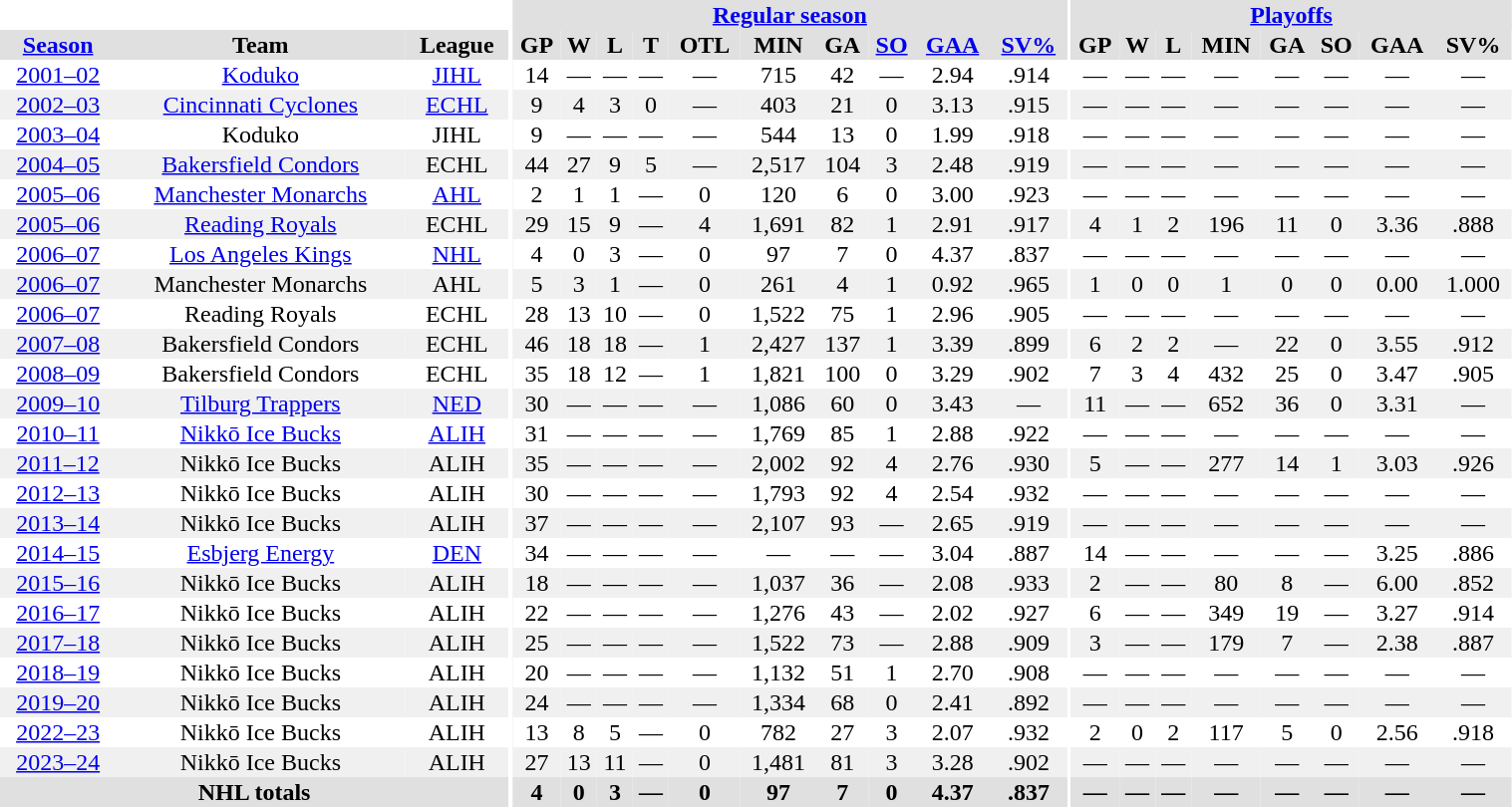<table border="0" cellpadding="1" cellspacing="0" style="width:80%; text-align:center;">
<tr bgcolor="#e0e0e0">
<th colspan="3" bgcolor="#ffffff"></th>
<th rowspan="99" bgcolor="#ffffff"></th>
<th colspan="10" bgcolor="#e0e0e0"><a href='#'>Regular season</a></th>
<th rowspan="99" bgcolor="#ffffff"></th>
<th colspan="8" bgcolor="#e0e0e0"><a href='#'>Playoffs</a></th>
</tr>
<tr bgcolor="#e0e0e0">
<th><a href='#'>Season</a></th>
<th>Team</th>
<th>League</th>
<th>GP</th>
<th>W</th>
<th>L</th>
<th>T</th>
<th>OTL</th>
<th>MIN</th>
<th>GA</th>
<th><a href='#'>SO</a></th>
<th><a href='#'>GAA</a></th>
<th><a href='#'>SV%</a></th>
<th>GP</th>
<th>W</th>
<th>L</th>
<th>MIN</th>
<th>GA</th>
<th>SO</th>
<th>GAA</th>
<th>SV%</th>
</tr>
<tr>
<td><a href='#'>2001–02</a></td>
<td><a href='#'>Koduko</a></td>
<td><a href='#'>JIHL</a></td>
<td>14</td>
<td>—</td>
<td>—</td>
<td>—</td>
<td>—</td>
<td>715</td>
<td>42</td>
<td>—</td>
<td>2.94</td>
<td>.914</td>
<td>—</td>
<td>—</td>
<td>—</td>
<td>—</td>
<td>—</td>
<td>—</td>
<td>—</td>
<td>—</td>
</tr>
<tr bgcolor="#f0f0f0">
<td><a href='#'>2002–03</a></td>
<td><a href='#'>Cincinnati Cyclones</a></td>
<td><a href='#'>ECHL</a></td>
<td>9</td>
<td>4</td>
<td>3</td>
<td>0</td>
<td>—</td>
<td>403</td>
<td>21</td>
<td>0</td>
<td>3.13</td>
<td>.915</td>
<td>—</td>
<td>—</td>
<td>—</td>
<td>—</td>
<td>—</td>
<td>—</td>
<td>—</td>
<td>—</td>
</tr>
<tr>
<td><a href='#'>2003–04</a></td>
<td>Koduko</td>
<td>JIHL</td>
<td>9</td>
<td>—</td>
<td>—</td>
<td>—</td>
<td>—</td>
<td>544</td>
<td>13</td>
<td>0</td>
<td>1.99</td>
<td>.918</td>
<td>—</td>
<td>—</td>
<td>—</td>
<td>—</td>
<td>—</td>
<td>—</td>
<td>—</td>
<td>—</td>
</tr>
<tr bgcolor="#f0f0f0">
<td><a href='#'>2004–05</a></td>
<td><a href='#'>Bakersfield Condors</a></td>
<td>ECHL</td>
<td>44</td>
<td>27</td>
<td>9</td>
<td>5</td>
<td>—</td>
<td>2,517</td>
<td>104</td>
<td>3</td>
<td>2.48</td>
<td>.919</td>
<td>—</td>
<td>—</td>
<td>—</td>
<td>—</td>
<td>—</td>
<td>—</td>
<td>—</td>
<td>—</td>
</tr>
<tr>
<td><a href='#'>2005–06</a></td>
<td><a href='#'>Manchester Monarchs</a></td>
<td><a href='#'>AHL</a></td>
<td>2</td>
<td>1</td>
<td>1</td>
<td>—</td>
<td>0</td>
<td>120</td>
<td>6</td>
<td>0</td>
<td>3.00</td>
<td>.923</td>
<td>—</td>
<td>—</td>
<td>—</td>
<td>—</td>
<td>—</td>
<td>—</td>
<td>—</td>
<td>—</td>
</tr>
<tr bgcolor="#f0f0f0">
<td><a href='#'>2005–06</a></td>
<td><a href='#'>Reading Royals</a></td>
<td>ECHL</td>
<td>29</td>
<td>15</td>
<td>9</td>
<td>—</td>
<td>4</td>
<td>1,691</td>
<td>82</td>
<td>1</td>
<td>2.91</td>
<td>.917</td>
<td>4</td>
<td>1</td>
<td>2</td>
<td>196</td>
<td>11</td>
<td>0</td>
<td>3.36</td>
<td>.888</td>
</tr>
<tr>
<td><a href='#'>2006–07</a></td>
<td><a href='#'>Los Angeles Kings</a></td>
<td><a href='#'>NHL</a></td>
<td>4</td>
<td>0</td>
<td>3</td>
<td>—</td>
<td>0</td>
<td>97</td>
<td>7</td>
<td>0</td>
<td>4.37</td>
<td>.837</td>
<td>—</td>
<td>—</td>
<td>—</td>
<td>—</td>
<td>—</td>
<td>—</td>
<td>—</td>
<td>—</td>
</tr>
<tr bgcolor="#f0f0f0">
<td><a href='#'>2006–07</a></td>
<td>Manchester Monarchs</td>
<td>AHL</td>
<td>5</td>
<td>3</td>
<td>1</td>
<td>—</td>
<td>0</td>
<td>261</td>
<td>4</td>
<td>1</td>
<td>0.92</td>
<td>.965</td>
<td>1</td>
<td>0</td>
<td>0</td>
<td>1</td>
<td>0</td>
<td>0</td>
<td>0.00</td>
<td>1.000</td>
</tr>
<tr>
<td><a href='#'>2006–07</a></td>
<td>Reading Royals</td>
<td>ECHL</td>
<td>28</td>
<td>13</td>
<td>10</td>
<td>—</td>
<td>0</td>
<td>1,522</td>
<td>75</td>
<td>1</td>
<td>2.96</td>
<td>.905</td>
<td>—</td>
<td>—</td>
<td>—</td>
<td>—</td>
<td>—</td>
<td>—</td>
<td>—</td>
<td>—</td>
</tr>
<tr bgcolor="#f0f0f0">
<td><a href='#'>2007–08</a></td>
<td>Bakersfield Condors</td>
<td>ECHL</td>
<td>46</td>
<td>18</td>
<td>18</td>
<td>—</td>
<td>1</td>
<td>2,427</td>
<td>137</td>
<td>1</td>
<td>3.39</td>
<td>.899</td>
<td>6</td>
<td>2</td>
<td>2</td>
<td>—</td>
<td>22</td>
<td>0</td>
<td>3.55</td>
<td>.912</td>
</tr>
<tr>
<td><a href='#'>2008–09</a></td>
<td>Bakersfield Condors</td>
<td>ECHL</td>
<td>35</td>
<td>18</td>
<td>12</td>
<td>—</td>
<td>1</td>
<td>1,821</td>
<td>100</td>
<td>0</td>
<td>3.29</td>
<td>.902</td>
<td>7</td>
<td>3</td>
<td>4</td>
<td>432</td>
<td>25</td>
<td>0</td>
<td>3.47</td>
<td>.905</td>
</tr>
<tr bgcolor="#f0f0f0">
<td><a href='#'>2009–10</a></td>
<td><a href='#'>Tilburg Trappers</a></td>
<td><a href='#'>NED</a></td>
<td>30</td>
<td>—</td>
<td>—</td>
<td>—</td>
<td>—</td>
<td>1,086</td>
<td>60</td>
<td>0</td>
<td>3.43</td>
<td>—</td>
<td>11</td>
<td>—</td>
<td>—</td>
<td>652</td>
<td>36</td>
<td>0</td>
<td>3.31</td>
<td>—</td>
</tr>
<tr>
<td><a href='#'>2010–11</a></td>
<td><a href='#'>Nikkō Ice Bucks</a></td>
<td><a href='#'>ALIH</a></td>
<td>31</td>
<td>—</td>
<td>—</td>
<td>—</td>
<td>—</td>
<td>1,769</td>
<td>85</td>
<td>1</td>
<td>2.88</td>
<td>.922</td>
<td>—</td>
<td>—</td>
<td>—</td>
<td>—</td>
<td>—</td>
<td>—</td>
<td>—</td>
<td>—</td>
</tr>
<tr bgcolor="#f0f0f0">
<td><a href='#'>2011–12</a></td>
<td>Nikkō Ice Bucks</td>
<td>ALIH</td>
<td>35</td>
<td>—</td>
<td>—</td>
<td>—</td>
<td>—</td>
<td>2,002</td>
<td>92</td>
<td>4</td>
<td>2.76</td>
<td>.930</td>
<td>5</td>
<td>—</td>
<td>—</td>
<td>277</td>
<td>14</td>
<td>1</td>
<td>3.03</td>
<td>.926</td>
</tr>
<tr>
<td><a href='#'>2012–13</a></td>
<td>Nikkō Ice Bucks</td>
<td>ALIH</td>
<td>30</td>
<td>—</td>
<td>—</td>
<td>—</td>
<td>—</td>
<td>1,793</td>
<td>92</td>
<td>4</td>
<td>2.54</td>
<td>.932</td>
<td>—</td>
<td>—</td>
<td>—</td>
<td>—</td>
<td>—</td>
<td>—</td>
<td>—</td>
<td>—</td>
</tr>
<tr bgcolor="#f0f0f0">
<td><a href='#'>2013–14</a></td>
<td>Nikkō Ice Bucks</td>
<td>ALIH</td>
<td>37</td>
<td>—</td>
<td>—</td>
<td>—</td>
<td>—</td>
<td>2,107</td>
<td>93</td>
<td>—</td>
<td>2.65</td>
<td>.919</td>
<td>—</td>
<td>—</td>
<td>—</td>
<td>—</td>
<td>—</td>
<td>—</td>
<td>—</td>
<td>—</td>
</tr>
<tr>
<td><a href='#'>2014–15</a></td>
<td><a href='#'>Esbjerg Energy</a></td>
<td><a href='#'>DEN</a></td>
<td>34</td>
<td>—</td>
<td>—</td>
<td>—</td>
<td>—</td>
<td>—</td>
<td>—</td>
<td>—</td>
<td>3.04</td>
<td>.887</td>
<td>14</td>
<td>—</td>
<td>—</td>
<td>—</td>
<td>—</td>
<td>—</td>
<td>3.25</td>
<td>.886</td>
</tr>
<tr bgcolor="#f0f0f0">
<td><a href='#'>2015–16</a></td>
<td>Nikkō Ice Bucks</td>
<td>ALIH</td>
<td>18</td>
<td>—</td>
<td>—</td>
<td>—</td>
<td>—</td>
<td>1,037</td>
<td>36</td>
<td>—</td>
<td>2.08</td>
<td>.933</td>
<td>2</td>
<td>—</td>
<td>—</td>
<td>80</td>
<td>8</td>
<td>—</td>
<td>6.00</td>
<td>.852</td>
</tr>
<tr>
<td><a href='#'>2016–17</a></td>
<td>Nikkō Ice Bucks</td>
<td>ALIH</td>
<td>22</td>
<td>—</td>
<td>—</td>
<td>—</td>
<td>—</td>
<td>1,276</td>
<td>43</td>
<td>—</td>
<td>2.02</td>
<td>.927</td>
<td>6</td>
<td>—</td>
<td>—</td>
<td>349</td>
<td>19</td>
<td>—</td>
<td>3.27</td>
<td>.914</td>
</tr>
<tr bgcolor="#f0f0f0">
<td><a href='#'>2017–18</a></td>
<td>Nikkō Ice Bucks</td>
<td>ALIH</td>
<td>25</td>
<td>—</td>
<td>—</td>
<td>—</td>
<td>—</td>
<td>1,522</td>
<td>73</td>
<td>—</td>
<td>2.88</td>
<td>.909</td>
<td>3</td>
<td>—</td>
<td>—</td>
<td>179</td>
<td>7</td>
<td>—</td>
<td>2.38</td>
<td>.887</td>
</tr>
<tr>
<td><a href='#'>2018–19</a></td>
<td>Nikkō Ice Bucks</td>
<td>ALIH</td>
<td>20</td>
<td>—</td>
<td>—</td>
<td>—</td>
<td>—</td>
<td>1,132</td>
<td>51</td>
<td>1</td>
<td>2.70</td>
<td>.908</td>
<td>—</td>
<td>—</td>
<td>—</td>
<td>—</td>
<td>—</td>
<td>—</td>
<td>—</td>
<td>—</td>
</tr>
<tr bgcolor="#f0f0f0">
<td><a href='#'>2019–20</a></td>
<td>Nikkō Ice Bucks</td>
<td>ALIH</td>
<td>24</td>
<td>—</td>
<td>—</td>
<td>—</td>
<td>—</td>
<td>1,334</td>
<td>68</td>
<td>0</td>
<td>2.41</td>
<td>.892</td>
<td>—</td>
<td>—</td>
<td>—</td>
<td>—</td>
<td>—</td>
<td>—</td>
<td>—</td>
<td>—</td>
</tr>
<tr>
<td><a href='#'>2022–23</a></td>
<td>Nikkō Ice Bucks</td>
<td>ALIH</td>
<td>13</td>
<td>8</td>
<td>5</td>
<td>—</td>
<td>0</td>
<td>782</td>
<td>27</td>
<td>3</td>
<td>2.07</td>
<td>.932</td>
<td>2</td>
<td>0</td>
<td>2</td>
<td>117</td>
<td>5</td>
<td>0</td>
<td>2.56</td>
<td>.918</td>
</tr>
<tr bgcolor="f0f0f0">
<td><a href='#'>2023–24</a></td>
<td>Nikkō Ice Bucks</td>
<td>ALIH</td>
<td>27</td>
<td>13</td>
<td>11</td>
<td>—</td>
<td>0</td>
<td>1,481</td>
<td>81</td>
<td>3</td>
<td>3.28</td>
<td>.902</td>
<td>—</td>
<td>—</td>
<td>—</td>
<td>—</td>
<td>—</td>
<td>—</td>
<td>—</td>
<td>—</td>
</tr>
<tr bgcolor="#e0e0e0">
<th colspan="3">NHL totals</th>
<th>4</th>
<th>0</th>
<th>3</th>
<th>—</th>
<th>0</th>
<th>97</th>
<th>7</th>
<th>0</th>
<th>4.37</th>
<th>.837</th>
<th>—</th>
<th>—</th>
<th>—</th>
<th>—</th>
<th>—</th>
<th>—</th>
<th>—</th>
<th>—</th>
</tr>
</table>
